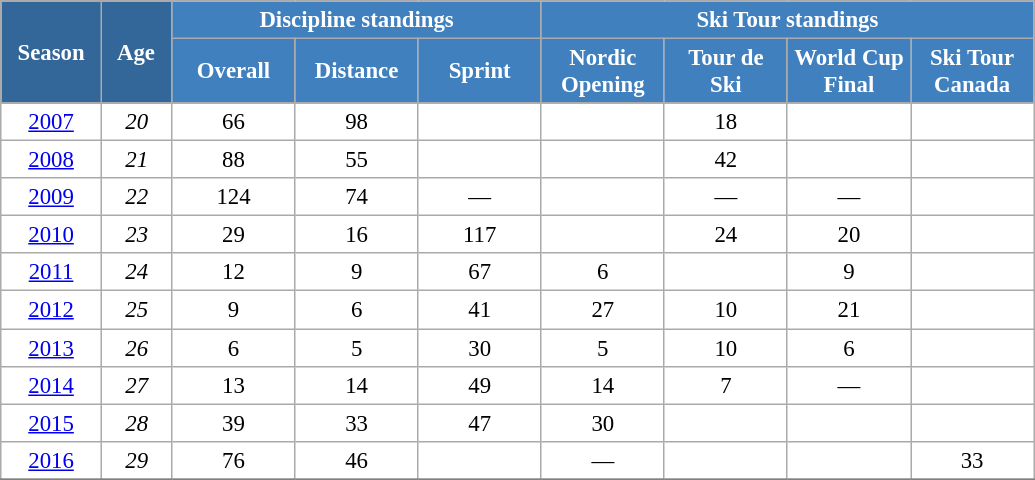<table class="wikitable" style="font-size:95%; text-align:center; border:grey solid 1px; border-collapse:collapse; background:#ffffff;">
<tr>
<th style="background-color:#369; color:white; width:60px;" rowspan="2"> Season </th>
<th style="background-color:#369; color:white; width:40px;" rowspan="2"> Age </th>
<th style="background-color:#4180be; color:white;" colspan="3">Discipline standings</th>
<th style="background-color:#4180be; color:white;" colspan="4">Ski Tour standings</th>
</tr>
<tr>
<th style="background-color:#4180be; color:white; width:75px;">Overall</th>
<th style="background-color:#4180be; color:white; width:75px;">Distance</th>
<th style="background-color:#4180be; color:white; width:75px;">Sprint</th>
<th style="background-color:#4180be; color:white; width:75px;">Nordic<br>Opening</th>
<th style="background-color:#4180be; color:white; width:75px;">Tour de<br>Ski</th>
<th style="background-color:#4180be; color:white; width:75px;">World Cup<br>Final</th>
<th style="background-color:#4180be; color:white; width:75px;">Ski Tour<br>Canada</th>
</tr>
<tr>
<td><a href='#'>2007</a></td>
<td><em>20</em></td>
<td>66</td>
<td>98</td>
<td></td>
<td></td>
<td>18</td>
<td></td>
<td></td>
</tr>
<tr>
<td><a href='#'>2008</a></td>
<td><em>21</em></td>
<td>88</td>
<td>55</td>
<td></td>
<td></td>
<td>42</td>
<td></td>
<td></td>
</tr>
<tr>
<td><a href='#'>2009</a></td>
<td><em>22</em></td>
<td>124</td>
<td>74</td>
<td>—</td>
<td></td>
<td>—</td>
<td>—</td>
<td></td>
</tr>
<tr>
<td><a href='#'>2010</a></td>
<td><em>23</em></td>
<td>29</td>
<td>16</td>
<td>117</td>
<td></td>
<td>24</td>
<td>20</td>
<td></td>
</tr>
<tr>
<td><a href='#'>2011</a></td>
<td><em>24</em></td>
<td>12</td>
<td>9</td>
<td>67</td>
<td>6</td>
<td></td>
<td>9</td>
<td></td>
</tr>
<tr>
<td><a href='#'>2012</a></td>
<td><em>25</em></td>
<td>9</td>
<td>6</td>
<td>41</td>
<td>27</td>
<td>10</td>
<td>21</td>
<td></td>
</tr>
<tr>
<td><a href='#'>2013</a></td>
<td><em>26</em></td>
<td>6</td>
<td>5</td>
<td>30</td>
<td>5</td>
<td>10</td>
<td>6</td>
<td></td>
</tr>
<tr>
<td><a href='#'>2014</a></td>
<td><em>27</em></td>
<td>13</td>
<td>14</td>
<td>49</td>
<td>14</td>
<td>7</td>
<td>—</td>
<td></td>
</tr>
<tr>
<td><a href='#'>2015</a></td>
<td><em>28</em></td>
<td>39</td>
<td>33</td>
<td>47</td>
<td>30</td>
<td></td>
<td></td>
<td></td>
</tr>
<tr>
<td><a href='#'>2016</a></td>
<td><em>29</em></td>
<td>76</td>
<td>46</td>
<td></td>
<td>—</td>
<td></td>
<td></td>
<td>33</td>
</tr>
<tr>
</tr>
</table>
